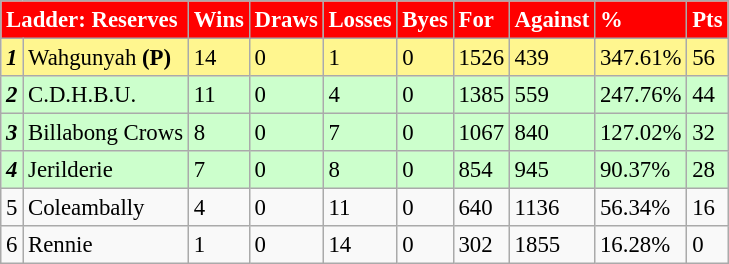<table style="font-size: 95%; text-align: left;" class="wikitable">
<tr>
<td colspan="2" bgcolor="Red" div style="color:White"><strong>Ladder: Reserves</strong></td>
<td bgcolor="Red" div style="color:White"><strong>Wins</strong></td>
<td bgcolor="Red" div style="color:White"><strong>Draws</strong></td>
<td bgcolor="Red" div style="color:White"><strong>Losses</strong></td>
<td bgcolor="Red" div style="color:White"><strong>Byes</strong></td>
<td bgcolor="Red" div style="color:White"><strong>For</strong></td>
<td bgcolor="Red" div style="color:White"><strong>Against</strong></td>
<td bgcolor="Red" div style="color:White"><strong>%</strong></td>
<td bgcolor="Red" div style="color:White"><strong>Pts</strong></td>
</tr>
<tr>
<td bgcolor="#FFF68F" div style="color: black"><strong><em>1</em></strong></td>
<td bgcolor="#FFF68F" div style="color: black">Wahgunyah <strong>(P)</strong></td>
<td bgcolor="#FFF68F" div style="color: black">14</td>
<td bgcolor="#FFF68F" div style="color: black">0</td>
<td bgcolor="#FFF68F" div style="color: black">1</td>
<td bgcolor="#FFF68F" div style="color: black">0</td>
<td bgcolor="#FFF68F" div style="color: black">1526</td>
<td bgcolor="#FFF68F" div style="color: black">439</td>
<td bgcolor="#FFF68F" div style="color: black">347.61%</td>
<td bgcolor="#FFF68F" div style="color: black">56</td>
</tr>
<tr>
<td bgcolor="#ccffcc" div style="color: black"><strong><em>2</em></strong></td>
<td bgcolor="#ccffcc" div style="color: black">C.D.H.B.U.</td>
<td bgcolor="#ccffcc" div style="color: black">11</td>
<td bgcolor="#ccffcc" div style="color: black">0</td>
<td bgcolor="#ccffcc" div style="color: black">4</td>
<td bgcolor="#ccffcc" div style="color: black">0</td>
<td bgcolor="#ccffcc" div style="color: black">1385</td>
<td bgcolor="#ccffcc" div style="color: black">559</td>
<td bgcolor="#ccffcc" div style="color: black">247.76%</td>
<td bgcolor="#ccffcc" div style="color: black">44</td>
</tr>
<tr>
<td bgcolor="#ccffcc" div style="color: black"><strong><em>3</em></strong></td>
<td bgcolor="#ccffcc" div style="color: black">Billabong Crows</td>
<td bgcolor="#ccffcc" div style="color: black">8</td>
<td bgcolor="#ccffcc" div style="color: black">0</td>
<td bgcolor="#ccffcc" div style="color: black">7</td>
<td bgcolor="#ccffcc" div style="color: black">0</td>
<td bgcolor="#ccffcc" div style="color: black">1067</td>
<td bgcolor="#ccffcc" div style="color: black">840</td>
<td bgcolor="#ccffcc" div style="color: black">127.02%</td>
<td bgcolor="#ccffcc" div style="color: black">32</td>
</tr>
<tr>
<td bgcolor="#ccffcc" div style="color: black"><strong><em>4</em></strong></td>
<td bgcolor="#ccffcc" div style="color: black">Jerilderie</td>
<td bgcolor="#ccffcc" div style="color: black">7</td>
<td bgcolor="#ccffcc" div style="color: black">0</td>
<td bgcolor="#ccffcc" div style="color: black">8</td>
<td bgcolor="#ccffcc" div style="color: black">0</td>
<td bgcolor="#ccffcc" div style="color: black">854</td>
<td bgcolor="#ccffcc" div style="color: black">945</td>
<td bgcolor="#ccffcc" div style="color: black">90.37%</td>
<td bgcolor="#ccffcc" div style="color: black">28</td>
</tr>
<tr>
<td>5</td>
<td>Coleambally</td>
<td>4</td>
<td>0</td>
<td>11</td>
<td>0</td>
<td>640</td>
<td>1136</td>
<td>56.34%</td>
<td>16</td>
</tr>
<tr>
<td>6</td>
<td>Rennie</td>
<td>1</td>
<td>0</td>
<td>14</td>
<td>0</td>
<td>302</td>
<td>1855</td>
<td>16.28%</td>
<td>0</td>
</tr>
</table>
